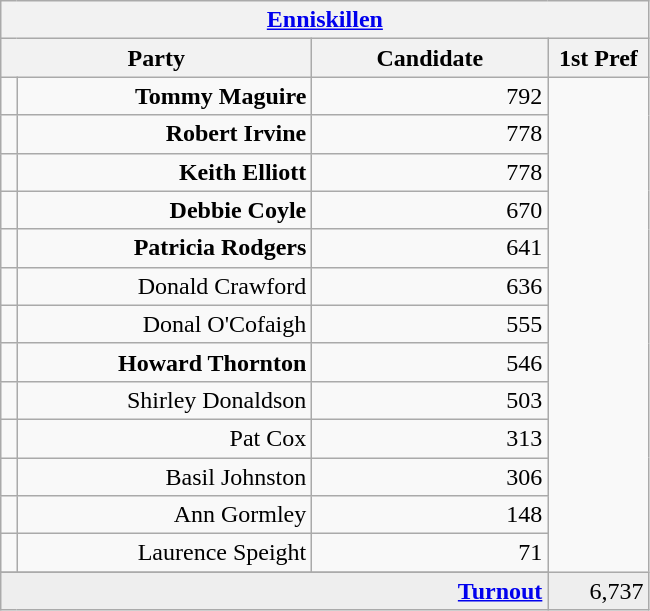<table class="wikitable">
<tr>
<th colspan="4" align="center"><a href='#'>Enniskillen</a></th>
</tr>
<tr>
<th colspan="2" align="center" width=200>Party</th>
<th width=150>Candidate</th>
<th width=60>1st Pref</th>
</tr>
<tr>
<td></td>
<td align="right"><strong>Tommy Maguire</strong></td>
<td align="right">792</td>
</tr>
<tr>
<td></td>
<td align="right"><strong>Robert Irvine</strong></td>
<td align="right">778</td>
</tr>
<tr>
<td></td>
<td align="right"><strong>Keith Elliott</strong></td>
<td align="right">778</td>
</tr>
<tr>
<td></td>
<td align="right"><strong>Debbie Coyle</strong></td>
<td align="right">670</td>
</tr>
<tr>
<td></td>
<td align="right"><strong>Patricia Rodgers</strong></td>
<td align="right">641</td>
</tr>
<tr>
<td></td>
<td align="right">Donald Crawford</td>
<td align="right">636</td>
</tr>
<tr>
<td></td>
<td align="right">Donal O'Cofaigh</td>
<td align="right">555</td>
</tr>
<tr>
<td></td>
<td align="right"><strong>Howard Thornton</strong></td>
<td align="right">546</td>
</tr>
<tr>
<td></td>
<td align="right">Shirley Donaldson</td>
<td align="right">503</td>
</tr>
<tr>
<td></td>
<td align="right">Pat Cox</td>
<td align="right">313</td>
</tr>
<tr>
<td></td>
<td align="right">Basil Johnston</td>
<td align="right">306</td>
</tr>
<tr>
<td></td>
<td align="right">Ann Gormley</td>
<td align="right">148</td>
</tr>
<tr>
<td></td>
<td align="right">Laurence Speight</td>
<td align="right">71</td>
</tr>
<tr>
</tr>
<tr bgcolor="EEEEEE">
<td colspan=3 align="right"><strong><a href='#'>Turnout</a></strong></td>
<td align="right">6,737</td>
</tr>
</table>
